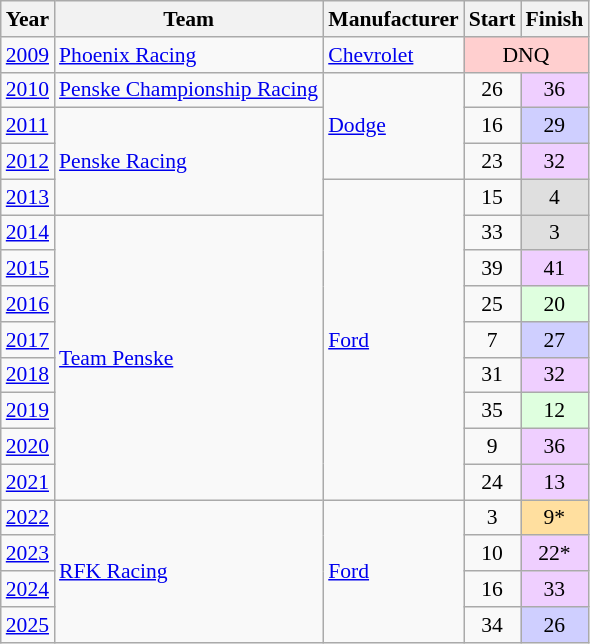<table class="wikitable" style="font-size: 90%;">
<tr>
<th>Year</th>
<th>Team</th>
<th>Manufacturer</th>
<th>Start</th>
<th>Finish</th>
</tr>
<tr>
<td><a href='#'>2009</a></td>
<td><a href='#'>Phoenix Racing</a></td>
<td><a href='#'>Chevrolet</a></td>
<td align=center colspan=2 style="background:#FFCFCF;">DNQ</td>
</tr>
<tr>
<td><a href='#'>2010</a></td>
<td><a href='#'>Penske Championship Racing</a></td>
<td rowspan=3><a href='#'>Dodge</a></td>
<td align=center>26</td>
<td align=center style="background:#EFCFFF;">36</td>
</tr>
<tr>
<td><a href='#'>2011</a></td>
<td rowspan=3><a href='#'>Penske Racing</a></td>
<td align=center>16</td>
<td align=center style="background:#CFCFFF;">29</td>
</tr>
<tr>
<td><a href='#'>2012</a></td>
<td align=center>23</td>
<td align=center style="background:#EFCFFF;">32</td>
</tr>
<tr>
<td><a href='#'>2013</a></td>
<td rowspan=9><a href='#'>Ford</a></td>
<td align=center>15</td>
<td align=center style="background:#DFDFDF;">4</td>
</tr>
<tr>
<td><a href='#'>2014</a></td>
<td rowspan=8><a href='#'>Team Penske</a></td>
<td align=center>33</td>
<td align=center style="background:#DFDFDF;">3</td>
</tr>
<tr>
<td><a href='#'>2015</a></td>
<td align=center>39</td>
<td align=center style="background:#EFCFFF;">41</td>
</tr>
<tr>
<td><a href='#'>2016</a></td>
<td align=center>25</td>
<td align=center style="background:#DFFFDF;">20</td>
</tr>
<tr>
<td><a href='#'>2017</a></td>
<td align=center>7</td>
<td align=center style="background:#CFCFFF;">27</td>
</tr>
<tr>
<td><a href='#'>2018</a></td>
<td align=center>31</td>
<td align=center style="background:#EFCFFF;">32</td>
</tr>
<tr>
<td><a href='#'>2019</a></td>
<td align=center>35</td>
<td align=center style="background:#DFFFDF;">12</td>
</tr>
<tr>
<td><a href='#'>2020</a></td>
<td align=center>9</td>
<td align=center style="background:#EFCFFF;">36</td>
</tr>
<tr>
<td><a href='#'>2021</a></td>
<td align=center>24</td>
<td align=center style="background:#EFCFFF;">13</td>
</tr>
<tr>
<td><a href='#'>2022</a></td>
<td rowspan=4><a href='#'>RFK Racing</a></td>
<td rowspan=4><a href='#'>Ford</a></td>
<td align=center>3</td>
<td align=center style="background:#FFDF9F;">9*</td>
</tr>
<tr>
<td><a href='#'>2023</a></td>
<td align=center>10</td>
<td align=center style="background:#EFCFFF;">22*</td>
</tr>
<tr>
<td><a href='#'>2024</a></td>
<td align=center>16</td>
<td align=center style="background:#EFCFFF;">33</td>
</tr>
<tr>
<td><a href='#'>2025</a></td>
<td align=center>34</td>
<td align=center style="background:#CFCFFF;">26</td>
</tr>
</table>
